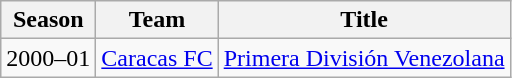<table class="wikitable">
<tr>
<th>Season</th>
<th>Team</th>
<th>Title</th>
</tr>
<tr>
<td>2000–01</td>
<td><a href='#'>Caracas FC</a></td>
<td><a href='#'>Primera División Venezolana</a></td>
</tr>
</table>
